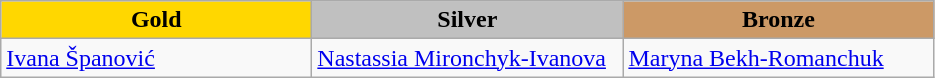<table class="wikitable" style="text-align:left">
<tr align="center">
<td width=200 bgcolor=gold><strong>Gold</strong></td>
<td width=200 bgcolor=silver><strong>Silver</strong></td>
<td width=200 bgcolor=CC9966><strong>Bronze</strong></td>
</tr>
<tr>
<td><a href='#'>Ivana Španović</a><br><em></em></td>
<td><a href='#'>Nastassia Mironchyk-Ivanova</a><br><em></em></td>
<td><a href='#'>Maryna Bekh-Romanchuk</a><br><em></em></td>
</tr>
</table>
